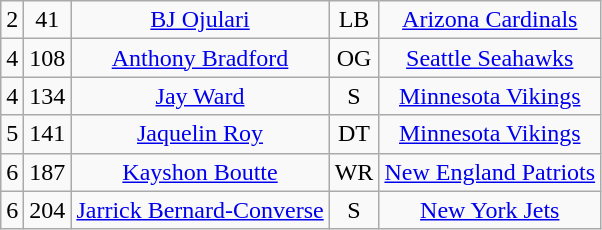<table class="wikitable" style="text-align:center">
<tr>
<td>2</td>
<td>41</td>
<td><a href='#'>BJ Ojulari</a></td>
<td>LB</td>
<td><a href='#'>Arizona Cardinals</a></td>
</tr>
<tr>
<td>4</td>
<td>108</td>
<td><a href='#'>Anthony Bradford</a></td>
<td>OG</td>
<td><a href='#'>Seattle Seahawks</a></td>
</tr>
<tr>
<td>4</td>
<td>134</td>
<td><a href='#'>Jay Ward</a></td>
<td>S</td>
<td><a href='#'>Minnesota Vikings</a></td>
</tr>
<tr>
<td>5</td>
<td>141</td>
<td><a href='#'>Jaquelin Roy</a></td>
<td>DT</td>
<td><a href='#'>Minnesota Vikings</a></td>
</tr>
<tr>
<td>6</td>
<td>187</td>
<td><a href='#'>Kayshon Boutte</a></td>
<td>WR</td>
<td><a href='#'>New England Patriots</a></td>
</tr>
<tr>
<td>6</td>
<td>204</td>
<td><a href='#'>Jarrick Bernard-Converse</a></td>
<td>S</td>
<td><a href='#'>New York Jets</a></td>
</tr>
</table>
